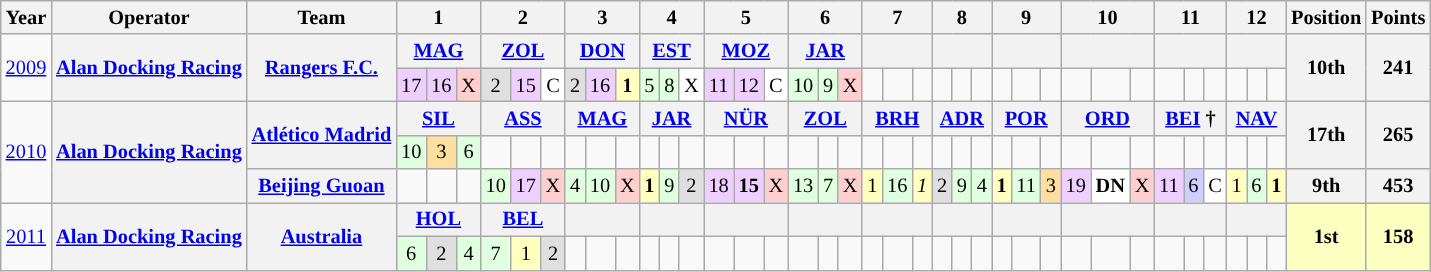<table class="wikitable" style="text-align:center; font-size:85%">
<tr>
<th>Year</th>
<th>Operator</th>
<th>Team</th>
<th colspan=3>1</th>
<th colspan=3>2</th>
<th colspan=3>3</th>
<th colspan=3>4</th>
<th colspan=3>5</th>
<th colspan=3>6</th>
<th colspan=3>7</th>
<th colspan=3>8</th>
<th colspan=3>9</th>
<th colspan=3>10</th>
<th colspan=3>11</th>
<th colspan=3>12</th>
<th>Position</th>
<th>Points</th>
</tr>
<tr>
<td rowspan=2><a href='#'>2009</a></td>
<th rowspan=2 nowrap><a href='#'>Alan Docking Racing</a></th>
<th rowspan=2 nowrap><a href='#'>Rangers F.C.</a></th>
<th colspan=3><a href='#'>MAG</a></th>
<th colspan=3><a href='#'>ZOL</a></th>
<th colspan=3><a href='#'>DON</a></th>
<th colspan=3><a href='#'>EST</a></th>
<th colspan=3><a href='#'>MOZ</a></th>
<th colspan=3><a href='#'>JAR</a></th>
<th colspan=3></th>
<th colspan=3></th>
<th colspan=3></th>
<th colspan=3></th>
<th colspan=3></th>
<th colspan=3></th>
<th rowspan=2>10th</th>
<th rowspan=2>241</th>
</tr>
<tr>
<td style="background:#efcfff">17</td>
<td style="background:#efcfff">16</td>
<td style="background:#ffcfcf">X</td>
<td style="background:#dfdfdf">2</td>
<td style="background:#efcfff">15</td>
<td style="background:#ffffff">C</td>
<td style="background:#dfdfdf">2</td>
<td style="background:#efcfff">16</td>
<td style="background:#ffffbf"><strong>1</strong></td>
<td style="background:#dfffdf">5</td>
<td style="background:#dfffdf">8</td>
<td style="background:#ffffff">X</td>
<td style="background:#efcfff">11</td>
<td style="background:#efcfff">12</td>
<td style="background:#ffffff">C</td>
<td style="background:#dfffdf">10</td>
<td style="background:#dfffdf">9</td>
<td style="background:#ffcfcf">X</td>
<td></td>
<td></td>
<td></td>
<td></td>
<td></td>
<td></td>
<td></td>
<td></td>
<td></td>
<td></td>
<td></td>
<td></td>
<td></td>
<td></td>
<td></td>
<td></td>
<td></td>
<td></td>
</tr>
<tr>
<td rowspan=3><a href='#'>2010</a></td>
<th rowspan=3 nowrap><a href='#'>Alan Docking Racing</a></th>
<th rowspan=2 nowrap><a href='#'>Atlético Madrid</a></th>
<th colspan=3><a href='#'>SIL</a></th>
<th colspan=3><a href='#'>ASS</a></th>
<th colspan=3><a href='#'>MAG</a></th>
<th colspan=3><a href='#'>JAR</a></th>
<th colspan=3><a href='#'>NÜR</a></th>
<th colspan=3><a href='#'>ZOL</a></th>
<th colspan=3><a href='#'>BRH</a></th>
<th colspan=3><a href='#'>ADR</a></th>
<th colspan=3><a href='#'>POR</a></th>
<th colspan=3><a href='#'>ORD</a></th>
<th colspan=3><a href='#'>BEI</a> †</th>
<th colspan=3><a href='#'>NAV</a></th>
<th rowspan=2>17th</th>
<th rowspan=2>265</th>
</tr>
<tr>
<td style="background:#dfffdf">10</td>
<td style="background:#ffdf9f">3</td>
<td style="background:#dfffdf">6</td>
<td></td>
<td></td>
<td></td>
<td></td>
<td></td>
<td></td>
<td></td>
<td></td>
<td></td>
<td></td>
<td></td>
<td></td>
<td></td>
<td></td>
<td></td>
<td></td>
<td></td>
<td></td>
<td></td>
<td></td>
<td></td>
<td></td>
<td></td>
<td></td>
<td></td>
<td></td>
<td></td>
<td></td>
<td></td>
<td></td>
<td></td>
<td></td>
<td></td>
</tr>
<tr>
<th nowrap><a href='#'>Beijing Guoan</a></th>
<td></td>
<td></td>
<td></td>
<td style="background:#dfffdf">10</td>
<td style="background:#efcfff">17</td>
<td style="background:#ffcfcf">X</td>
<td style="background:#dfffdf">4</td>
<td style="background:#dfffdf">10</td>
<td style="background:#ffcfcf">X</td>
<td style="background:#ffffbf"><strong>1</strong></td>
<td style="background:#dfffdf">9</td>
<td style="background:#dfdfdf">2</td>
<td style="background:#efcfff">18</td>
<td style="background:#efcfff"><strong>15</strong></td>
<td style="background:#ffcfcf">X</td>
<td style="background:#dfffdf">13</td>
<td style="background:#dfffdf">7</td>
<td style="background:#ffcfcf">X</td>
<td style="background:#ffffbf">1</td>
<td style="background:#dfffdf">16</td>
<td style="background:#ffffbf"><em>1</em></td>
<td style="background:#dfdfdf">2</td>
<td style="background:#dfffdf">9</td>
<td style="background:#dfffdf">4</td>
<td style="background:#ffffbf"><strong>1</strong></td>
<td style="background:#dfffdf">11</td>
<td style="background:#ffdf9f">3</td>
<td style="background:#efcfff">19</td>
<td style="background:#ffffff"><strong>DN</strong></td>
<td style="background:#ffcfcf">X</td>
<td style="background:#efcfff">11</td>
<td style="background:#cfcfff">6</td>
<td style="background:#ffffff">C</td>
<td style="background:#ffffbf">1</td>
<td style="background:#dfffdf">6</td>
<td style="background:#ffffbf"><strong>1</strong></td>
<th>9th</th>
<th>453</th>
</tr>
<tr>
<td rowspan=2><a href='#'>2011</a></td>
<th rowspan=2 nowrap><a href='#'>Alan Docking Racing</a></th>
<th rowspan=2 nowrap><a href='#'>Australia</a></th>
<th colspan=3><a href='#'>HOL</a></th>
<th colspan=3><a href='#'>BEL</a></th>
<th colspan=3></th>
<th colspan=3></th>
<th colspan=3></th>
<th colspan=3></th>
<th colspan=3></th>
<th colspan=3></th>
<th colspan=3></th>
<th colspan=3></th>
<th colspan=3></th>
<th colspan=3></th>
<td rowspan=2 style="background:#FBFFBF"><strong>1st</strong></td>
<td rowspan=2 style="background:#FBFFBF"><strong>158</strong></td>
</tr>
<tr>
<td style="background:#dfffdf">6</td>
<td style="background:#dfdfdf">2</td>
<td style="background:#dfffdf">4</td>
<td style="background:#dfffdf">7</td>
<td style="background:#ffffbf">1</td>
<td style="background:#dfdfdf">2</td>
<td></td>
<td></td>
<td></td>
<td></td>
<td></td>
<td></td>
<td></td>
<td></td>
<td></td>
<td></td>
<td></td>
<td></td>
<td></td>
<td></td>
<td></td>
<td></td>
<td></td>
<td></td>
<td></td>
<td></td>
<td></td>
<td></td>
<td></td>
<td></td>
<td></td>
<td></td>
<td></td>
<td></td>
<td></td>
<td></td>
</tr>
</table>
